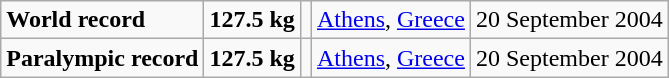<table class="wikitable">
<tr>
<td><strong>World record</strong></td>
<td><strong>127.5 kg</strong></td>
<td></td>
<td><a href='#'>Athens</a>, <a href='#'>Greece</a></td>
<td>20 September 2004</td>
</tr>
<tr>
<td><strong>Paralympic record</strong></td>
<td><strong>127.5 kg</strong></td>
<td></td>
<td><a href='#'>Athens</a>, <a href='#'>Greece</a></td>
<td>20 September 2004</td>
</tr>
</table>
